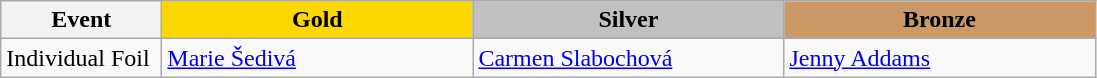<table class="wikitable">
<tr>
<th width="100">Event</th>
<th style="background-color:gold;" width="200"> Gold</th>
<th style="background-color:silver;" width="200"> Silver</th>
<th style="background-color:#CC9966;" width="200"> Bronze</th>
</tr>
<tr>
<td>Individual Foil</td>
<td> <a href='#'>Marie Šedivá</a></td>
<td> <a href='#'>Carmen Slabochová</a></td>
<td> <a href='#'>Jenny Addams</a></td>
</tr>
</table>
